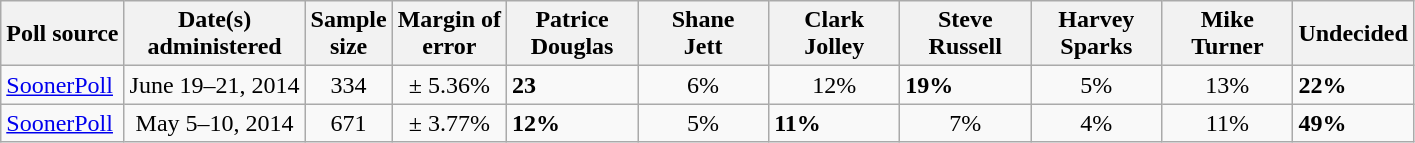<table class="wikitable">
<tr>
<th>Poll source</th>
<th>Date(s)<br>administered</th>
<th>Sample<br>size</th>
<th>Margin of<br>error</th>
<th style="width:80px;">Patrice<br>Douglas</th>
<th style="width:80px;">Shane<br>Jett</th>
<th style="width:80px;">Clark<br>Jolley</th>
<th style="width:80px;">Steve<br>Russell</th>
<th style="width:80px;">Harvey<br>Sparks</th>
<th style="width:80px;">Mike<br>Turner</th>
<th>Undecided</th>
</tr>
<tr>
<td><a href='#'>SoonerPoll</a></td>
<td align=center>June 19–21, 2014</td>
<td align=center>334</td>
<td align=center>± 5.36%</td>
<td><strong>23</strong></td>
<td align=center>6%</td>
<td align=center>12%</td>
<td><strong>19%</strong></td>
<td align=center>5%</td>
<td align=center>13%</td>
<td><strong>22%</strong></td>
</tr>
<tr>
<td><a href='#'>SoonerPoll</a></td>
<td align=center>May 5–10, 2014</td>
<td align=center>671</td>
<td align=center>± 3.77%</td>
<td><strong>12%</strong></td>
<td align=center>5%</td>
<td><strong>11%</strong></td>
<td align=center>7%</td>
<td align=center>4%</td>
<td align=center>11%</td>
<td><strong>49%</strong></td>
</tr>
</table>
